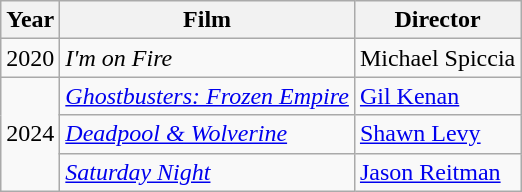<table class="wikitable">
<tr>
<th>Year</th>
<th>Film</th>
<th>Director</th>
</tr>
<tr>
<td>2020</td>
<td><em>I'm on Fire</em></td>
<td>Michael Spiccia</td>
</tr>
<tr>
<td rowspan="3">2024</td>
<td><em><a href='#'>Ghostbusters: Frozen Empire</a></em></td>
<td><a href='#'>Gil Kenan</a></td>
</tr>
<tr>
<td><em><a href='#'>Deadpool & Wolverine</a></em></td>
<td><a href='#'>Shawn Levy</a></td>
</tr>
<tr>
<td><em><a href='#'>Saturday Night</a></em></td>
<td><a href='#'>Jason Reitman</a></td>
</tr>
</table>
